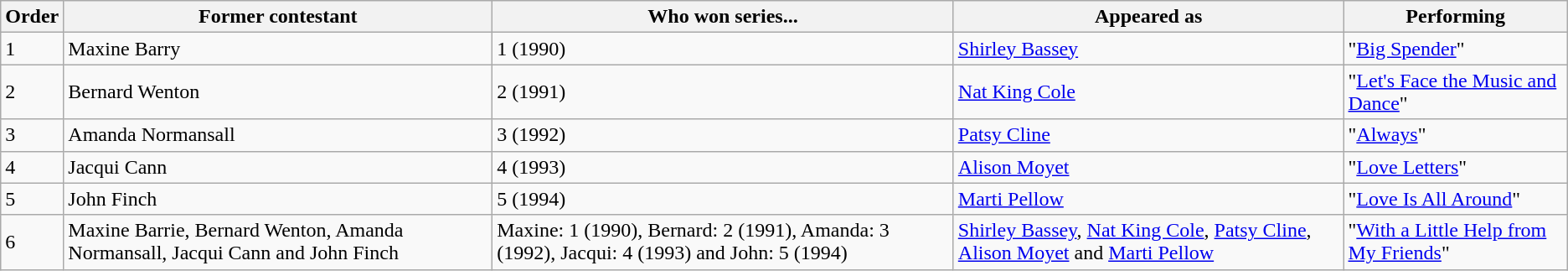<table class="wikitable">
<tr>
<th>Order</th>
<th>Former contestant</th>
<th>Who won series...</th>
<th>Appeared as</th>
<th>Performing</th>
</tr>
<tr>
<td>1</td>
<td>Maxine Barry</td>
<td>1 (1990)</td>
<td><a href='#'>Shirley Bassey</a></td>
<td>"<a href='#'>Big Spender</a>"</td>
</tr>
<tr>
<td>2</td>
<td>Bernard Wenton</td>
<td>2 (1991)</td>
<td><a href='#'>Nat King Cole</a></td>
<td>"<a href='#'>Let's Face the Music and Dance</a>"</td>
</tr>
<tr>
<td>3</td>
<td>Amanda Normansall</td>
<td>3 (1992)</td>
<td><a href='#'>Patsy Cline</a></td>
<td>"<a href='#'>Always</a>"</td>
</tr>
<tr>
<td>4</td>
<td>Jacqui Cann</td>
<td>4 (1993)</td>
<td><a href='#'>Alison Moyet</a></td>
<td>"<a href='#'>Love Letters</a>"</td>
</tr>
<tr>
<td>5</td>
<td>John Finch</td>
<td>5 (1994)</td>
<td><a href='#'>Marti Pellow</a></td>
<td>"<a href='#'>Love Is All Around</a>"</td>
</tr>
<tr>
<td>6</td>
<td>Maxine Barrie, Bernard Wenton, Amanda Normansall, Jacqui Cann and John Finch</td>
<td>Maxine: 1 (1990), Bernard: 2 (1991), Amanda: 3 (1992), Jacqui: 4 (1993) and John: 5 (1994)</td>
<td><a href='#'>Shirley Bassey</a>, <a href='#'>Nat King Cole</a>, <a href='#'>Patsy Cline</a>, <a href='#'>Alison Moyet</a> and <a href='#'>Marti Pellow</a></td>
<td>"<a href='#'>With a Little Help from My Friends</a>"</td>
</tr>
</table>
